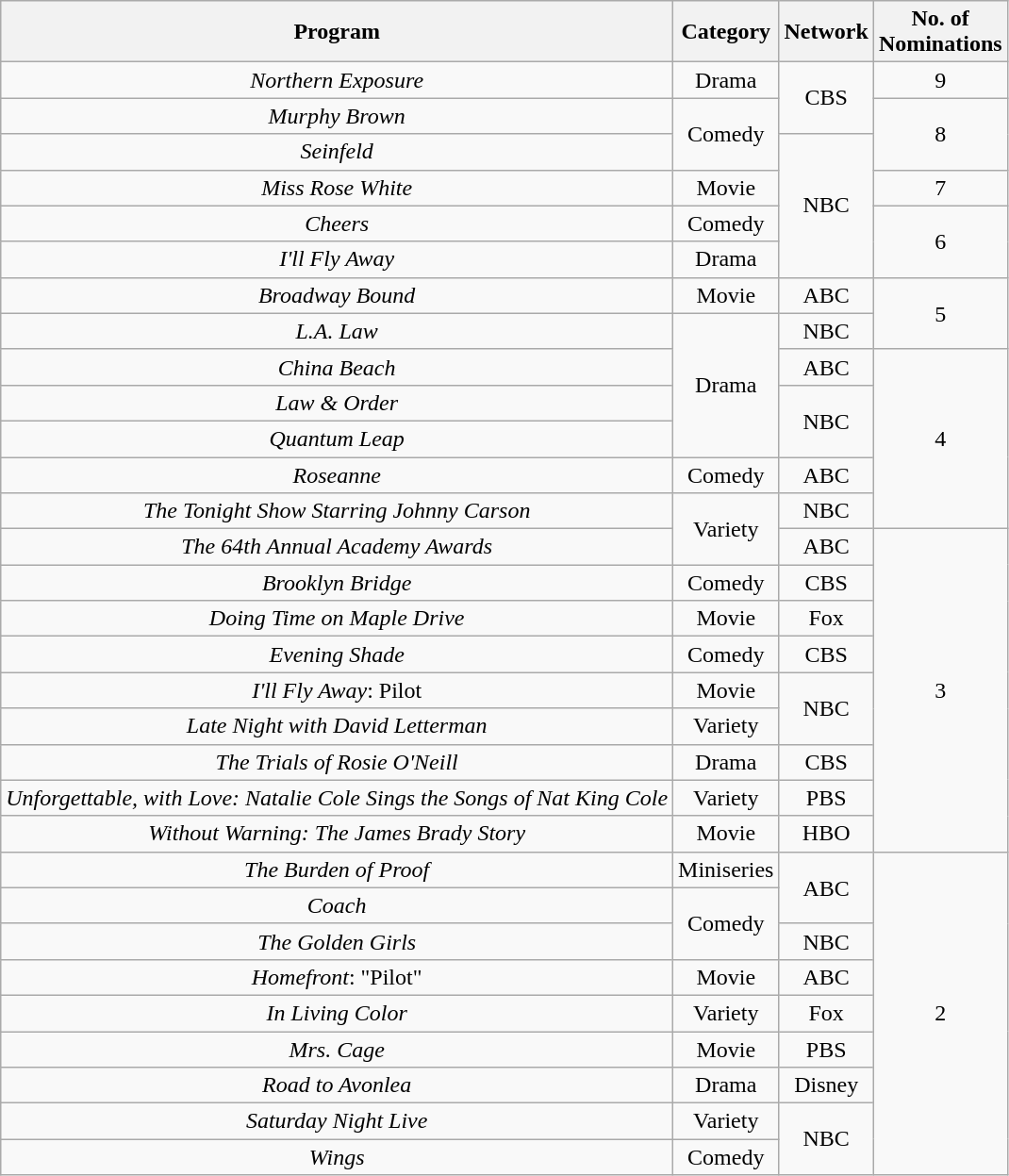<table class="wikitable">
<tr>
<th>Program</th>
<th>Category</th>
<th>Network</th>
<th>No. of<br>Nominations</th>
</tr>
<tr style="text-align:center">
<td><em>Northern Exposure</em></td>
<td>Drama</td>
<td rowspan="2">CBS</td>
<td>9</td>
</tr>
<tr style="text-align:center">
<td><em>Murphy Brown</em></td>
<td rowspan="2">Comedy</td>
<td rowspan="2">8</td>
</tr>
<tr style="text-align:center">
<td><em>Seinfeld</em></td>
<td rowspan="4">NBC</td>
</tr>
<tr style="text-align:center">
<td><em>Miss Rose White</em></td>
<td>Movie</td>
<td>7</td>
</tr>
<tr style="text-align:center">
<td><em>Cheers</em></td>
<td>Comedy</td>
<td rowspan="2">6</td>
</tr>
<tr style="text-align:center">
<td><em>I'll Fly Away</em></td>
<td>Drama</td>
</tr>
<tr style="text-align:center">
<td><em>Broadway Bound</em></td>
<td>Movie</td>
<td>ABC</td>
<td rowspan="2">5</td>
</tr>
<tr style="text-align:center">
<td><em>L.A. Law</em></td>
<td rowspan="4">Drama</td>
<td>NBC</td>
</tr>
<tr style="text-align:center">
<td><em>China Beach</em></td>
<td>ABC</td>
<td rowspan="5">4</td>
</tr>
<tr style="text-align:center">
<td><em>Law & Order</em></td>
<td rowspan="2">NBC</td>
</tr>
<tr style="text-align:center">
<td><em>Quantum Leap</em></td>
</tr>
<tr style="text-align:center">
<td><em>Roseanne</em></td>
<td>Comedy</td>
<td>ABC</td>
</tr>
<tr style="text-align:center">
<td><em>The Tonight Show Starring Johnny Carson</em></td>
<td rowspan="2">Variety</td>
<td>NBC</td>
</tr>
<tr style="text-align:center">
<td><em>The 64th Annual Academy Awards</em></td>
<td>ABC</td>
<td rowspan="9">3</td>
</tr>
<tr style="text-align:center">
<td><em>Brooklyn Bridge</em></td>
<td>Comedy</td>
<td>CBS</td>
</tr>
<tr style="text-align:center">
<td><em>Doing Time on Maple Drive</em></td>
<td>Movie</td>
<td>Fox</td>
</tr>
<tr style="text-align:center">
<td><em>Evening Shade</em></td>
<td>Comedy</td>
<td>CBS</td>
</tr>
<tr style="text-align:center">
<td><em>I'll Fly Away</em>: Pilot</td>
<td>Movie</td>
<td rowspan="2">NBC</td>
</tr>
<tr style="text-align:center">
<td><em>Late Night with David Letterman</em></td>
<td>Variety</td>
</tr>
<tr style="text-align:center">
<td><em>The Trials of Rosie O'Neill</em></td>
<td>Drama</td>
<td>CBS</td>
</tr>
<tr style="text-align:center">
<td><em>Unforgettable, with Love: Natalie Cole Sings the Songs of Nat King Cole</em></td>
<td>Variety</td>
<td>PBS</td>
</tr>
<tr style="text-align:center">
<td><em>Without Warning: The James Brady Story</em></td>
<td>Movie</td>
<td>HBO</td>
</tr>
<tr style="text-align:center">
<td><em>The Burden of Proof</em></td>
<td>Miniseries</td>
<td rowspan="2">ABC</td>
<td rowspan="9">2</td>
</tr>
<tr style="text-align:center">
<td><em>Coach</em></td>
<td rowspan="2">Comedy</td>
</tr>
<tr style="text-align:center">
<td><em>The Golden Girls</em></td>
<td>NBC</td>
</tr>
<tr style="text-align:center">
<td><em>Homefront</em>: "Pilot"</td>
<td>Movie</td>
<td>ABC</td>
</tr>
<tr style="text-align:center">
<td><em>In Living Color</em></td>
<td>Variety</td>
<td>Fox</td>
</tr>
<tr style="text-align:center">
<td><em>Mrs. Cage</em></td>
<td>Movie</td>
<td>PBS</td>
</tr>
<tr style="text-align:center">
<td><em>Road to Avonlea</em></td>
<td>Drama</td>
<td>Disney</td>
</tr>
<tr style="text-align:center">
<td><em>Saturday Night Live</em></td>
<td>Variety</td>
<td rowspan="2">NBC</td>
</tr>
<tr style="text-align:center">
<td><em>Wings</em></td>
<td>Comedy</td>
</tr>
</table>
